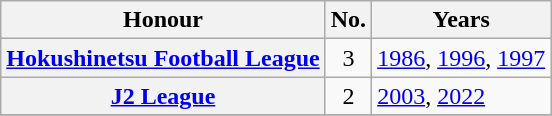<table class="wikitable plainrowheaders">
<tr>
<th scope=col>Honour</th>
<th scope=col>No.</th>
<th scope=col>Years</th>
</tr>
<tr>
<th scope=row><a href='#'>Hokushinetsu Football League</a></th>
<td align="center">3</td>
<td><a href='#'>1986</a>, <a href='#'>1996</a>, <a href='#'>1997</a></td>
</tr>
<tr>
<th scope=row><a href='#'>J2 League</a></th>
<td align="center">2</td>
<td><a href='#'>2003</a>, <a href='#'>2022</a></td>
</tr>
<tr>
</tr>
</table>
